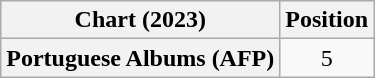<table class="wikitable sortable plainrowheaders" style="text-align:center">
<tr>
<th scope="col">Chart (2023)</th>
<th scope="col">Position</th>
</tr>
<tr>
<th scope="row">Portuguese Albums (AFP)</th>
<td>5</td>
</tr>
</table>
